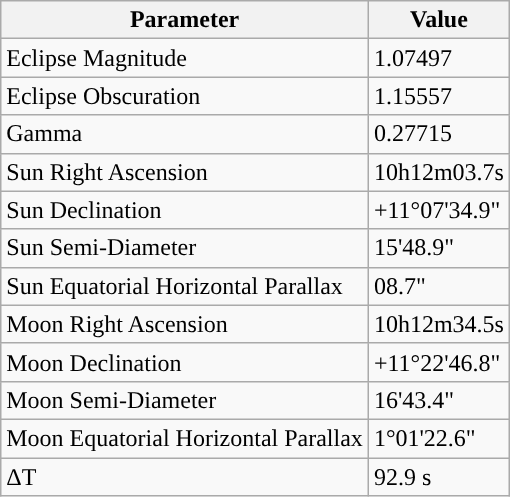<table class="wikitable">
<tr>
<th>Parameter</th>
<th>Value</th>
</tr>
<tr>
<td>Eclipse Magnitude</td>
<td>1.07497</td>
</tr>
<tr>
<td>Eclipse Obscuration</td>
<td>1.15557</td>
</tr>
<tr>
<td>Gamma</td>
<td>0.27715</td>
</tr>
<tr>
<td>Sun Right Ascension</td>
<td>10h12m03.7s</td>
</tr>
<tr>
<td>Sun Declination</td>
<td>+11°07'34.9"</td>
</tr>
<tr>
<td>Sun Semi-Diameter</td>
<td>15'48.9"</td>
</tr>
<tr>
<td>Sun Equatorial Horizontal Parallax</td>
<td>08.7"</td>
</tr>
<tr>
<td>Moon Right Ascension</td>
<td>10h12m34.5s</td>
</tr>
<tr>
<td>Moon Declination</td>
<td>+11°22'46.8"</td>
</tr>
<tr>
<td>Moon Semi-Diameter</td>
<td>16'43.4"</td>
</tr>
<tr>
<td>Moon Equatorial Horizontal Parallax</td>
<td>1°01'22.6"</td>
</tr>
<tr>
<td>ΔT</td>
<td>92.9 s</td>
</tr>
</table>
